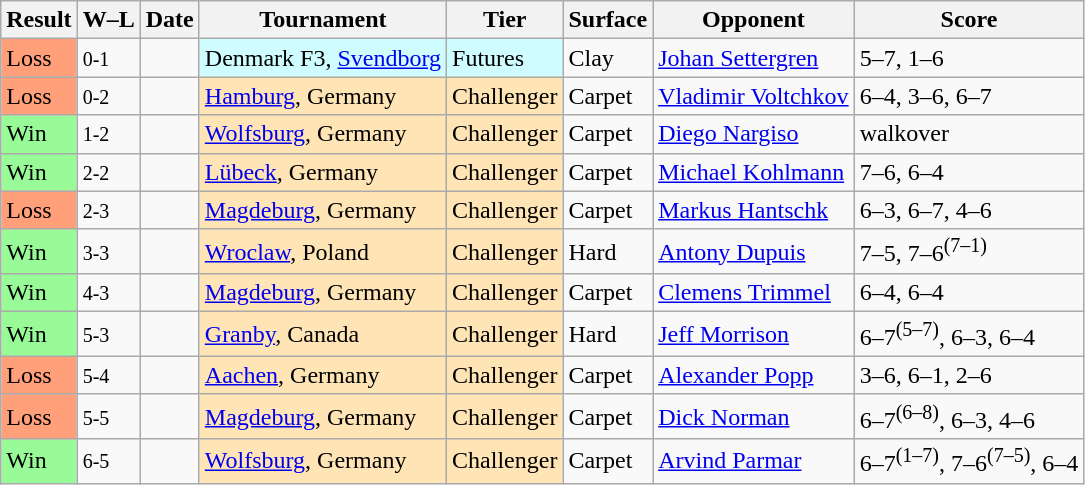<table class="sortable wikitable">
<tr>
<th>Result</th>
<th class="unsortable">W–L</th>
<th>Date</th>
<th>Tournament</th>
<th>Tier</th>
<th>Surface</th>
<th>Opponent</th>
<th class="unsortable">Score</th>
</tr>
<tr>
<td style="background:#ffa07a;">Loss</td>
<td><small>0-1</small></td>
<td></td>
<td style="background:#cffcff;">Denmark F3, <a href='#'>Svendborg</a></td>
<td style="background:#cffcff;">Futures</td>
<td>Clay</td>
<td> <a href='#'>Johan Settergren</a></td>
<td>5–7, 1–6</td>
</tr>
<tr>
<td style="background:#ffa07a;">Loss</td>
<td><small>0-2</small></td>
<td></td>
<td style="background:moccasin;"><a href='#'>Hamburg</a>, Germany</td>
<td style="background:moccasin;">Challenger</td>
<td>Carpet</td>
<td> <a href='#'>Vladimir Voltchkov</a></td>
<td>6–4, 3–6, 6–7</td>
</tr>
<tr>
<td style="background:#98fb98;">Win</td>
<td><small>1-2</small></td>
<td></td>
<td style="background:moccasin;"><a href='#'>Wolfsburg</a>, Germany</td>
<td style="background:moccasin;">Challenger</td>
<td>Carpet</td>
<td> <a href='#'>Diego Nargiso</a></td>
<td>walkover</td>
</tr>
<tr>
<td style="background:#98fb98;">Win</td>
<td><small>2-2</small></td>
<td></td>
<td style="background:moccasin;"><a href='#'>Lübeck</a>, Germany</td>
<td style="background:moccasin;">Challenger</td>
<td>Carpet</td>
<td> <a href='#'>Michael Kohlmann</a></td>
<td>7–6, 6–4</td>
</tr>
<tr>
<td style="background:#ffa07a;">Loss</td>
<td><small>2-3</small></td>
<td></td>
<td style="background:moccasin;"><a href='#'>Magdeburg</a>, Germany</td>
<td style="background:moccasin;">Challenger</td>
<td>Carpet</td>
<td> <a href='#'>Markus Hantschk</a></td>
<td>6–3, 6–7, 4–6</td>
</tr>
<tr>
<td style="background:#98fb98;">Win</td>
<td><small>3-3</small></td>
<td></td>
<td style="background:moccasin;"><a href='#'>Wroclaw</a>, Poland</td>
<td style="background:moccasin;">Challenger</td>
<td>Hard</td>
<td> <a href='#'>Antony Dupuis</a></td>
<td>7–5, 7–6<sup>(7–1)</sup></td>
</tr>
<tr>
<td style="background:#98fb98;">Win</td>
<td><small>4-3</small></td>
<td></td>
<td style="background:moccasin;"><a href='#'>Magdeburg</a>, Germany</td>
<td style="background:moccasin;">Challenger</td>
<td>Carpet</td>
<td> <a href='#'>Clemens Trimmel</a></td>
<td>6–4, 6–4</td>
</tr>
<tr>
<td style="background:#98fb98;">Win</td>
<td><small>5-3</small></td>
<td></td>
<td style="background:moccasin;"><a href='#'>Granby</a>, Canada</td>
<td style="background:moccasin;">Challenger</td>
<td>Hard</td>
<td> <a href='#'>Jeff Morrison</a></td>
<td>6–7<sup>(5–7)</sup>, 6–3, 6–4</td>
</tr>
<tr>
<td style="background:#ffa07a;">Loss</td>
<td><small>5-4</small></td>
<td></td>
<td style="background:moccasin;"><a href='#'>Aachen</a>, Germany</td>
<td style="background:moccasin;">Challenger</td>
<td>Carpet</td>
<td> <a href='#'>Alexander Popp</a></td>
<td>3–6, 6–1, 2–6</td>
</tr>
<tr>
<td style="background:#ffa07a;">Loss</td>
<td><small>5-5</small></td>
<td></td>
<td style="background:moccasin;"><a href='#'>Magdeburg</a>, Germany</td>
<td style="background:moccasin;">Challenger</td>
<td>Carpet</td>
<td> <a href='#'>Dick Norman</a></td>
<td>6–7<sup>(6–8)</sup>, 6–3, 4–6</td>
</tr>
<tr>
<td style="background:#98fb98;">Win</td>
<td><small>6-5</small></td>
<td></td>
<td style="background:moccasin;"><a href='#'>Wolfsburg</a>, Germany</td>
<td style="background:moccasin;">Challenger</td>
<td>Carpet</td>
<td> <a href='#'>Arvind Parmar</a></td>
<td>6–7<sup>(1–7)</sup>, 7–6<sup>(7–5)</sup>, 6–4</td>
</tr>
</table>
